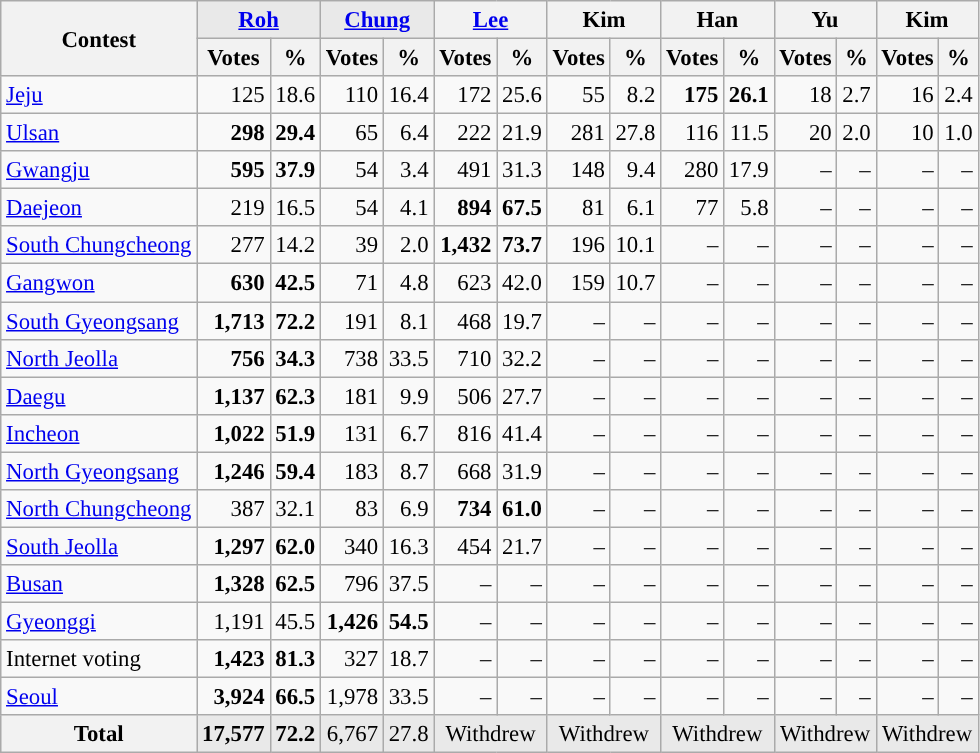<table class="wikitable" style="text-align:right; font-size:95%">
<tr>
<th rowspan="2">Contest</th>
<th colspan="2" align="center" style="background: #E9E9E9"><a href='#'>Roh<br></a></th>
<th colspan="2" align="center" style="background: #E9E9E9"><a href='#'>Chung<br></a></th>
<th colspan="2"><a href='#'>Lee<br></a></th>
<th colspan="2">Kim<br></th>
<th colspan="2">Han<br></th>
<th colspan="2">Yu<br></th>
<th colspan="2">Kim<br></th>
</tr>
<tr>
<th>Votes</th>
<th>%</th>
<th>Votes</th>
<th>%</th>
<th>Votes</th>
<th>%</th>
<th>Votes</th>
<th>%</th>
<th>Votes</th>
<th>%</th>
<th>Votes</th>
<th>%</th>
<th>Votes</th>
<th>%</th>
</tr>
<tr>
<td align="left"><a href='#'>Jeju</a><br></td>
<td>125</td>
<td>18.6</td>
<td>110</td>
<td>16.4</td>
<td>172</td>
<td>25.6</td>
<td>55</td>
<td>8.2</td>
<td><strong>175</strong></td>
<td><strong>26.1</strong></td>
<td>18</td>
<td>2.7</td>
<td>16</td>
<td>2.4</td>
</tr>
<tr>
<td align="left"><a href='#'>Ulsan</a><br></td>
<td><strong>298</strong></td>
<td><strong>29.4</strong></td>
<td>65</td>
<td>6.4</td>
<td>222</td>
<td>21.9</td>
<td>281</td>
<td>27.8</td>
<td>116</td>
<td>11.5</td>
<td>20</td>
<td>2.0</td>
<td>10</td>
<td>1.0</td>
</tr>
<tr>
<td align="left"><a href='#'>Gwangju</a><br></td>
<td><strong>595</strong></td>
<td><strong>37.9</strong></td>
<td>54</td>
<td>3.4</td>
<td>491</td>
<td>31.3</td>
<td>148</td>
<td>9.4</td>
<td>280</td>
<td>17.9</td>
<td>–</td>
<td>–</td>
<td>–</td>
<td>–</td>
</tr>
<tr>
<td align="left"><a href='#'>Daejeon</a><br></td>
<td>219</td>
<td>16.5</td>
<td>54</td>
<td>4.1</td>
<td><strong>894</strong></td>
<td><strong>67.5</strong></td>
<td>81</td>
<td>6.1</td>
<td>77</td>
<td>5.8</td>
<td>–</td>
<td>–</td>
<td>–</td>
<td>–</td>
</tr>
<tr>
<td align="left"><a href='#'>South Chungcheong</a><br></td>
<td>277</td>
<td>14.2</td>
<td>39</td>
<td>2.0</td>
<td><strong>1,432</strong></td>
<td><strong>73.7</strong></td>
<td>196</td>
<td>10.1</td>
<td>–</td>
<td>–</td>
<td>–</td>
<td>–</td>
<td>–</td>
<td>–</td>
</tr>
<tr>
<td align="left"><a href='#'>Gangwon</a><br></td>
<td><strong>630</strong></td>
<td><strong>42.5</strong></td>
<td>71</td>
<td>4.8</td>
<td>623</td>
<td>42.0</td>
<td>159</td>
<td>10.7</td>
<td>–</td>
<td>–</td>
<td>–</td>
<td>–</td>
<td>–</td>
<td>–</td>
</tr>
<tr>
<td align="left"><a href='#'>South Gyeongsang</a><br></td>
<td><strong>1,713</strong></td>
<td><strong>72.2</strong></td>
<td>191</td>
<td>8.1</td>
<td>468</td>
<td>19.7</td>
<td>–</td>
<td>–</td>
<td>–</td>
<td>–</td>
<td>–</td>
<td>–</td>
<td>–</td>
<td>–</td>
</tr>
<tr>
<td align="left"><a href='#'>North Jeolla</a><br></td>
<td><strong>756</strong></td>
<td><strong>34.3</strong></td>
<td>738</td>
<td>33.5</td>
<td>710</td>
<td>32.2</td>
<td>–</td>
<td>–</td>
<td>–</td>
<td>–</td>
<td>–</td>
<td>–</td>
<td>–</td>
<td>–</td>
</tr>
<tr>
<td align="left"><a href='#'>Daegu</a><br></td>
<td><strong>1,137</strong></td>
<td><strong>62.3</strong></td>
<td>181</td>
<td>9.9</td>
<td>506</td>
<td>27.7</td>
<td>–</td>
<td>–</td>
<td>–</td>
<td>–</td>
<td>–</td>
<td>–</td>
<td>–</td>
<td>–</td>
</tr>
<tr>
<td align="left"><a href='#'>Incheon</a><br></td>
<td><strong>1,022</strong></td>
<td><strong>51.9</strong></td>
<td>131</td>
<td>6.7</td>
<td>816</td>
<td>41.4</td>
<td>–</td>
<td>–</td>
<td>–</td>
<td>–</td>
<td>–</td>
<td>–</td>
<td>–</td>
<td>–</td>
</tr>
<tr>
<td align="left"><a href='#'>North Gyeongsang</a><br></td>
<td><strong>1,246</strong></td>
<td><strong>59.4</strong></td>
<td>183</td>
<td>8.7</td>
<td>668</td>
<td>31.9</td>
<td>–</td>
<td>–</td>
<td>–</td>
<td>–</td>
<td>–</td>
<td>–</td>
<td>–</td>
<td>–</td>
</tr>
<tr>
<td align="left"><a href='#'>North Chungcheong</a><br></td>
<td>387</td>
<td>32.1</td>
<td>83</td>
<td>6.9</td>
<td><strong>734</strong></td>
<td><strong>61.0</strong></td>
<td>–</td>
<td>–</td>
<td>–</td>
<td>–</td>
<td>–</td>
<td>–</td>
<td>–</td>
<td>–</td>
</tr>
<tr>
<td align="left"><a href='#'>South Jeolla</a><br></td>
<td><strong>1,297</strong></td>
<td><strong>62.0</strong></td>
<td>340</td>
<td>16.3</td>
<td>454</td>
<td>21.7</td>
<td>–</td>
<td>–</td>
<td>–</td>
<td>–</td>
<td>–</td>
<td>–</td>
<td>–</td>
<td>–</td>
</tr>
<tr>
<td align="left"><a href='#'>Busan</a><br></td>
<td><strong>1,328</strong></td>
<td><strong>62.5</strong></td>
<td>796</td>
<td>37.5</td>
<td>–</td>
<td>–</td>
<td>–</td>
<td>–</td>
<td>–</td>
<td>–</td>
<td>–</td>
<td>–</td>
<td>–</td>
<td>–</td>
</tr>
<tr>
<td align="left"><a href='#'>Gyeonggi</a><br></td>
<td>1,191</td>
<td>45.5</td>
<td><strong>1,426</strong></td>
<td><strong>54.5</strong></td>
<td>–</td>
<td>–</td>
<td>–</td>
<td>–</td>
<td>–</td>
<td>–</td>
<td>–</td>
<td>–</td>
<td>–</td>
<td>–</td>
</tr>
<tr>
<td align="left">Internet voting<br></td>
<td><strong>1,423</strong></td>
<td><strong>81.3</strong></td>
<td>327</td>
<td>18.7</td>
<td>–</td>
<td>–</td>
<td>–</td>
<td>–</td>
<td>–</td>
<td>–</td>
<td>–</td>
<td>–</td>
<td>–</td>
<td>–</td>
</tr>
<tr>
<td align="left"><a href='#'>Seoul</a><br></td>
<td><strong>3,924</strong></td>
<td><strong>66.5</strong></td>
<td>1,978</td>
<td>33.5</td>
<td>–</td>
<td>–</td>
<td>–</td>
<td>–</td>
<td>–</td>
<td>–</td>
<td>–</td>
<td>–</td>
<td>–</td>
<td>–</td>
</tr>
<tr style="background:#E9E9E9">
<th><strong>Total</strong></th>
<td><strong>17,577</strong></td>
<td><strong>72.2</strong></td>
<td>6,767</td>
<td>27.8</td>
<td colspan="2" align="center">Withdrew</td>
<td colspan="2" align="center">Withdrew</td>
<td colspan="2" align="center">Withdrew</td>
<td colspan="2" align="center">Withdrew</td>
<td colspan="2" align="center">Withdrew</td>
</tr>
</table>
